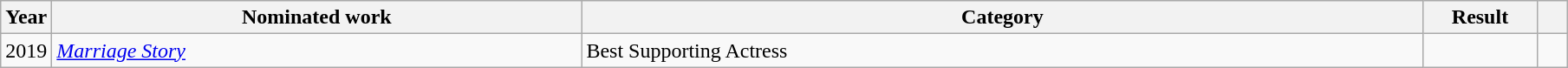<table class="wikitable sortable">
<tr>
<th scope="col" style="width:1em;">Year</th>
<th scope="col" style="width:25em;">Nominated work</th>
<th scope="col" style="width:40em;">Category</th>
<th scope="col" style="width:5em;">Result</th>
<th scope="col" style="width:1em;"class="unsortable"></th>
</tr>
<tr>
<td>2019</td>
<td><em><a href='#'>Marriage Story</a></em></td>
<td>Best Supporting Actress</td>
<td></td>
<td></td>
</tr>
</table>
